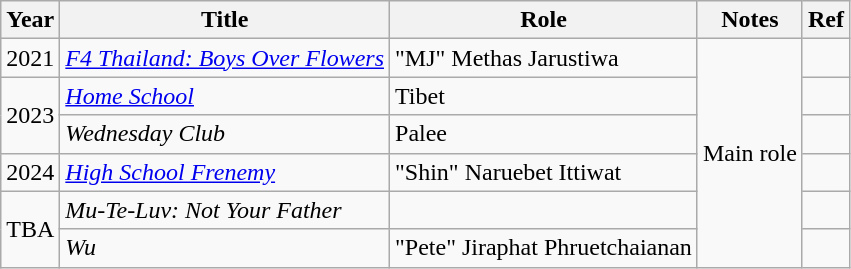<table class="wikitable sortable">
<tr>
<th>Year</th>
<th>Title</th>
<th>Role</th>
<th scope="col" class="unsortable">Notes</th>
<th scope="col" class="unsortable">Ref</th>
</tr>
<tr>
<td>2021</td>
<td><em><a href='#'>F4 Thailand: Boys Over Flowers</a></em></td>
<td>"MJ" Methas Jarustiwa</td>
<td rowspan="6">Main role</td>
<td></td>
</tr>
<tr>
<td rowspan="2">2023</td>
<td><em><a href='#'>Home School</a></em></td>
<td>Tibet</td>
<td></td>
</tr>
<tr>
<td><em>Wednesday Club</em></td>
<td>Palee</td>
<td></td>
</tr>
<tr>
<td>2024</td>
<td><em><a href='#'>High School Frenemy</a></em></td>
<td>"Shin" Naruebet Ittiwat</td>
<td></td>
</tr>
<tr>
<td rowspan="2">TBA</td>
<td><em>Mu-Te-Luv: Not Your Father</em></td>
<td></td>
<td></td>
</tr>
<tr>
<td><em>Wu</em></td>
<td>"Pete" Jiraphat Phruetchaianan</td>
<td></td>
</tr>
</table>
